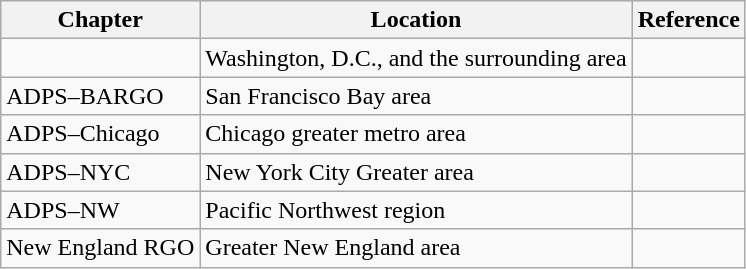<table class="wikitable sortable">
<tr>
<th>Chapter</th>
<th>Location</th>
<th>Reference</th>
</tr>
<tr>
<td></td>
<td>Washington, D.C., and the surrounding area</td>
<td></td>
</tr>
<tr>
<td>ADPS–BARGO</td>
<td>San Francisco Bay area</td>
<td></td>
</tr>
<tr>
<td>ADPS–Chicago</td>
<td>Chicago greater metro area</td>
<td></td>
</tr>
<tr>
<td>ADPS–NYC</td>
<td>New York City Greater area</td>
<td></td>
</tr>
<tr>
<td>ADPS–NW</td>
<td>Pacific Northwest region</td>
<td></td>
</tr>
<tr>
<td>New England RGO</td>
<td>Greater New England area</td>
<td></td>
</tr>
</table>
